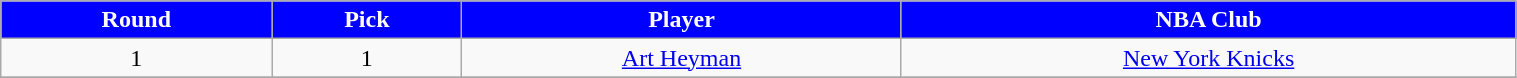<table class="wikitable" width="80%">
<tr align="center"  style="background:blue;color:#FFFFFF;">
<td><strong>Round</strong></td>
<td><strong>Pick</strong></td>
<td><strong>Player</strong></td>
<td><strong>NBA Club</strong></td>
</tr>
<tr align="center" bgcolor="">
<td>1</td>
<td>1</td>
<td><a href='#'>Art Heyman</a></td>
<td><a href='#'>New York Knicks</a></td>
</tr>
<tr align="center" bgcolor="">
</tr>
</table>
